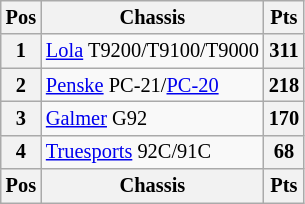<table class="wikitable" style="font-size: 85%;; text-align:center;">
<tr>
<th valign="middle">Pos</th>
<th valign="middle">Chassis</th>
<th valign="middle">Pts</th>
</tr>
<tr>
<th>1</th>
<td align="left"> <a href='#'>Lola</a> T9200/T9100/T9000</td>
<th>311</th>
</tr>
<tr>
<th>2</th>
<td align="left"> <a href='#'>Penske</a> PC-21/<a href='#'>PC-20</a></td>
<th>218</th>
</tr>
<tr>
<th>3</th>
<td align="left"> <a href='#'>Galmer</a> G92</td>
<th>170</th>
</tr>
<tr>
<th>4</th>
<td align="left"> <a href='#'>Truesports</a> 92C/91C</td>
<th>68</th>
</tr>
<tr>
<th valign="middle">Pos</th>
<th valign="middle">Chassis</th>
<th valign="middle">Pts</th>
</tr>
</table>
